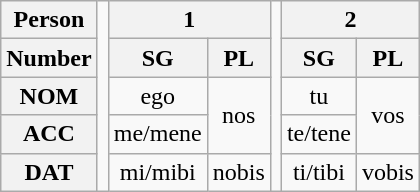<table class="wikitable" style="text-align: center;">
<tr>
<th>Person</th>
<td rowspan="5"></td>
<th colspan="2">1</th>
<td rowspan="5"></td>
<th colspan="2">2</th>
</tr>
<tr>
<th>Number</th>
<th>SG</th>
<th>PL</th>
<th>SG</th>
<th>PL</th>
</tr>
<tr>
<th>NOM</th>
<td>ego</td>
<td rowspan="2">nos</td>
<td>tu</td>
<td rowspan="2">vos</td>
</tr>
<tr>
<th>ACC</th>
<td>me/mene</td>
<td>te/tene</td>
</tr>
<tr>
<th>DAT</th>
<td>mi/mibi</td>
<td>nobis</td>
<td>ti/tibi</td>
<td>vobis</td>
</tr>
</table>
